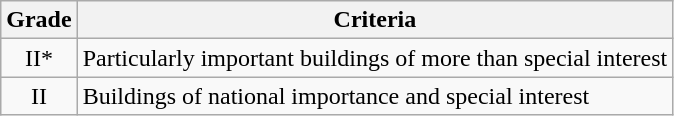<table class="wikitable">
<tr>
<th>Grade</th>
<th>Criteria</th>
</tr>
<tr>
<td align="center" >II*</td>
<td>Particularly important buildings of more than special interest</td>
</tr>
<tr>
<td align="center" >II</td>
<td>Buildings of national importance and special interest</td>
</tr>
</table>
